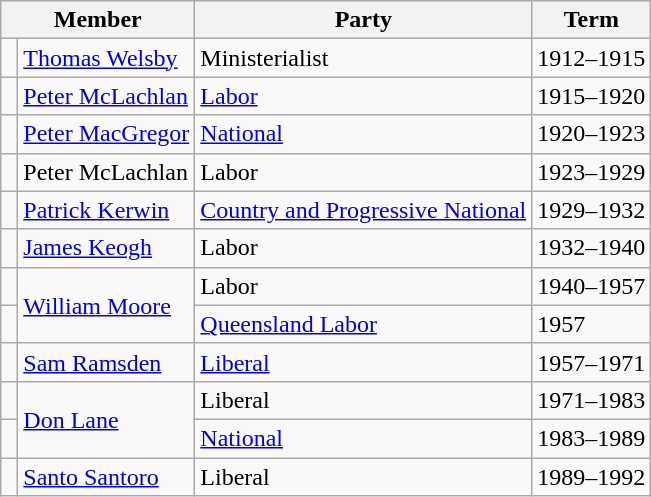<table class="wikitable">
<tr>
<th colspan="2">Member</th>
<th>Party</th>
<th>Term</th>
</tr>
<tr>
<td> </td>
<td><a href='#'>Thomas Welsby</a></td>
<td>Ministerialist</td>
<td>1912–1915</td>
</tr>
<tr>
<td> </td>
<td><a href='#'>Peter McLachlan</a></td>
<td><a href='#'>Labor</a></td>
<td>1915–1920</td>
</tr>
<tr>
<td> </td>
<td><a href='#'>Peter MacGregor</a></td>
<td><a href='#'>National</a></td>
<td>1920–1923</td>
</tr>
<tr>
<td> </td>
<td>Peter McLachlan</td>
<td>Labor</td>
<td>1923–1929</td>
</tr>
<tr>
<td> </td>
<td><a href='#'>Patrick Kerwin</a></td>
<td><a href='#'>Country and Progressive National</a></td>
<td>1929–1932</td>
</tr>
<tr>
<td> </td>
<td><a href='#'>James Keogh</a></td>
<td>Labor</td>
<td>1932–1940</td>
</tr>
<tr>
<td> </td>
<td rowspan="2"><a href='#'>William Moore</a></td>
<td>Labor</td>
<td>1940–1957</td>
</tr>
<tr>
<td> </td>
<td><a href='#'>Queensland Labor</a></td>
<td>1957</td>
</tr>
<tr>
<td> </td>
<td><a href='#'>Sam Ramsden</a></td>
<td><a href='#'>Liberal</a></td>
<td>1957–1971</td>
</tr>
<tr>
<td> </td>
<td rowspan="2"><a href='#'>Don Lane</a></td>
<td>Liberal</td>
<td>1971–1983</td>
</tr>
<tr>
<td> </td>
<td><a href='#'>National</a></td>
<td>1983–1989</td>
</tr>
<tr>
<td> </td>
<td><a href='#'>Santo Santoro</a></td>
<td>Liberal</td>
<td>1989–1992</td>
</tr>
</table>
